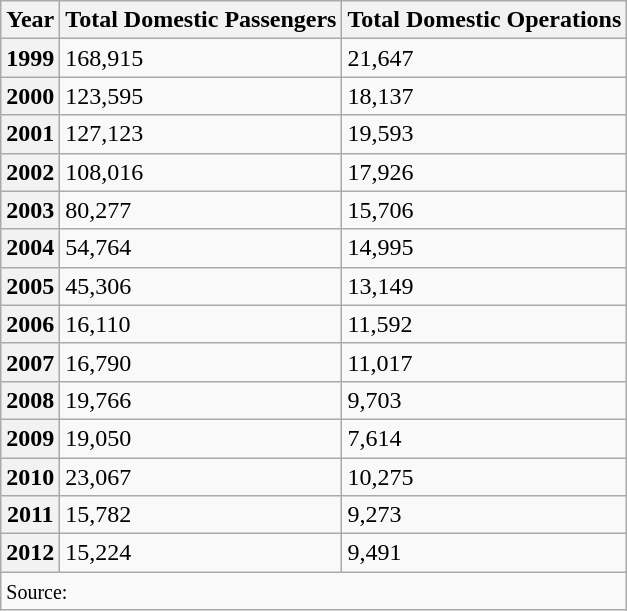<table class="wikitable">
<tr>
<th>Year</th>
<th>Total Domestic Passengers</th>
<th>Total Domestic Operations</th>
</tr>
<tr>
<th>1999</th>
<td>168,915</td>
<td>21,647</td>
</tr>
<tr>
<th>2000</th>
<td>123,595</td>
<td>18,137</td>
</tr>
<tr>
<th>2001</th>
<td>127,123</td>
<td>19,593</td>
</tr>
<tr>
<th>2002</th>
<td>108,016</td>
<td>17,926</td>
</tr>
<tr>
<th>2003</th>
<td>80,277</td>
<td>15,706</td>
</tr>
<tr>
<th>2004</th>
<td>54,764</td>
<td>14,995</td>
</tr>
<tr>
<th>2005</th>
<td>45,306</td>
<td>13,149</td>
</tr>
<tr>
<th>2006</th>
<td>16,110</td>
<td>11,592</td>
</tr>
<tr>
<th>2007</th>
<td>16,790</td>
<td>11,017</td>
</tr>
<tr>
<th>2008</th>
<td>19,766</td>
<td>9,703</td>
</tr>
<tr>
<th>2009</th>
<td>19,050</td>
<td>7,614</td>
</tr>
<tr>
<th>2010</th>
<td>23,067</td>
<td>10,275</td>
</tr>
<tr>
<th>2011</th>
<td>15,782</td>
<td>9,273</td>
</tr>
<tr>
<th>2012</th>
<td>15,224</td>
<td>9,491</td>
</tr>
<tr>
<td colspan="3"><small>Source: </small></td>
</tr>
</table>
